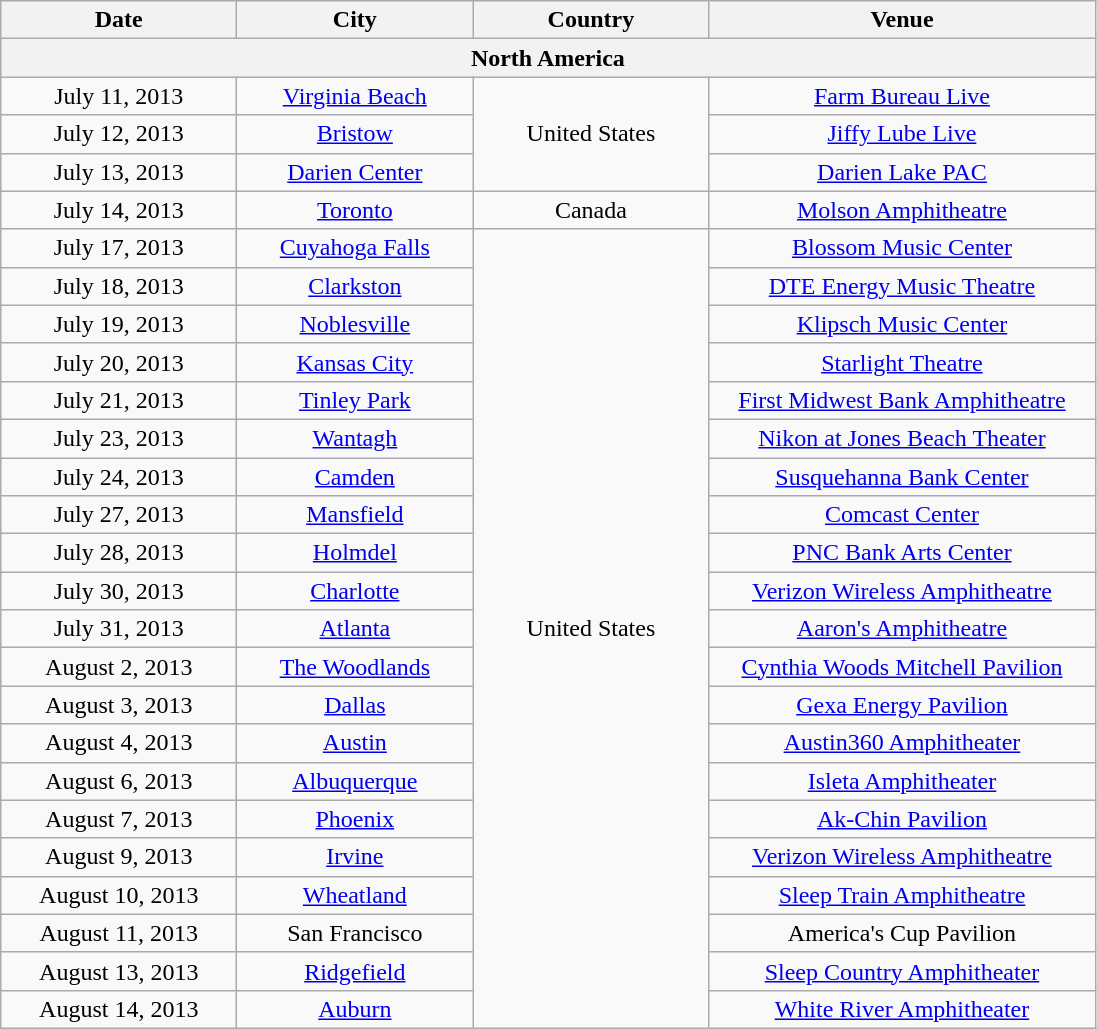<table class="wikitable" style="text-align:center">
<tr>
<th style="width:150px;">Date</th>
<th style="width:150px;">City</th>
<th style="width:150px;">Country</th>
<th style="width:250px;">Venue</th>
</tr>
<tr>
<th colspan="4">North America</th>
</tr>
<tr>
<td>July 11, 2013</td>
<td><a href='#'>Virginia Beach</a></td>
<td rowspan="3">United States</td>
<td><a href='#'>Farm Bureau Live</a></td>
</tr>
<tr>
<td>July 12, 2013</td>
<td><a href='#'>Bristow</a></td>
<td><a href='#'>Jiffy Lube Live</a></td>
</tr>
<tr>
<td>July 13, 2013</td>
<td><a href='#'>Darien Center</a></td>
<td><a href='#'>Darien Lake PAC</a></td>
</tr>
<tr>
<td>July 14, 2013</td>
<td><a href='#'>Toronto</a></td>
<td>Canada</td>
<td><a href='#'>Molson Amphitheatre</a></td>
</tr>
<tr>
<td>July 17, 2013</td>
<td><a href='#'>Cuyahoga Falls</a></td>
<td rowspan="21">United States</td>
<td><a href='#'>Blossom Music Center</a></td>
</tr>
<tr>
<td>July 18, 2013</td>
<td><a href='#'>Clarkston</a></td>
<td><a href='#'>DTE Energy Music Theatre</a></td>
</tr>
<tr>
<td>July 19, 2013</td>
<td><a href='#'>Noblesville</a></td>
<td><a href='#'>Klipsch Music Center</a></td>
</tr>
<tr>
<td>July 20, 2013</td>
<td><a href='#'>Kansas City</a></td>
<td><a href='#'>Starlight Theatre</a></td>
</tr>
<tr>
<td>July 21, 2013</td>
<td><a href='#'>Tinley Park</a></td>
<td><a href='#'>First Midwest Bank Amphitheatre</a></td>
</tr>
<tr>
<td>July 23, 2013</td>
<td><a href='#'>Wantagh</a></td>
<td><a href='#'>Nikon at Jones Beach Theater</a></td>
</tr>
<tr>
<td>July 24, 2013</td>
<td><a href='#'>Camden</a></td>
<td><a href='#'>Susquehanna Bank Center</a></td>
</tr>
<tr>
<td>July 27, 2013</td>
<td><a href='#'>Mansfield</a></td>
<td><a href='#'>Comcast Center</a></td>
</tr>
<tr>
<td>July 28, 2013</td>
<td><a href='#'>Holmdel</a></td>
<td><a href='#'>PNC Bank Arts Center</a></td>
</tr>
<tr>
<td>July 30, 2013</td>
<td><a href='#'>Charlotte</a></td>
<td><a href='#'>Verizon Wireless Amphitheatre</a></td>
</tr>
<tr>
<td>July 31, 2013</td>
<td><a href='#'>Atlanta</a></td>
<td><a href='#'>Aaron's Amphitheatre</a></td>
</tr>
<tr>
<td>August 2, 2013</td>
<td><a href='#'>The Woodlands</a></td>
<td><a href='#'>Cynthia Woods Mitchell Pavilion</a></td>
</tr>
<tr>
<td>August 3, 2013</td>
<td><a href='#'>Dallas</a></td>
<td><a href='#'>Gexa Energy Pavilion</a></td>
</tr>
<tr>
<td>August 4, 2013</td>
<td><a href='#'>Austin</a></td>
<td><a href='#'>Austin360 Amphitheater</a></td>
</tr>
<tr>
<td>August 6, 2013</td>
<td><a href='#'>Albuquerque</a></td>
<td><a href='#'>Isleta Amphitheater</a></td>
</tr>
<tr>
<td>August 7, 2013</td>
<td><a href='#'>Phoenix</a></td>
<td><a href='#'>Ak-Chin Pavilion</a></td>
</tr>
<tr>
<td>August 9, 2013</td>
<td><a href='#'>Irvine</a></td>
<td><a href='#'>Verizon Wireless Amphitheatre</a></td>
</tr>
<tr>
<td>August 10, 2013</td>
<td><a href='#'>Wheatland</a></td>
<td><a href='#'>Sleep Train Amphitheatre</a></td>
</tr>
<tr>
<td>August 11, 2013</td>
<td>San Francisco</td>
<td>America's Cup Pavilion</td>
</tr>
<tr>
<td>August 13, 2013</td>
<td><a href='#'>Ridgefield</a></td>
<td><a href='#'>Sleep Country Amphitheater</a></td>
</tr>
<tr>
<td>August 14, 2013</td>
<td><a href='#'>Auburn</a></td>
<td><a href='#'>White River Amphitheater</a></td>
</tr>
</table>
